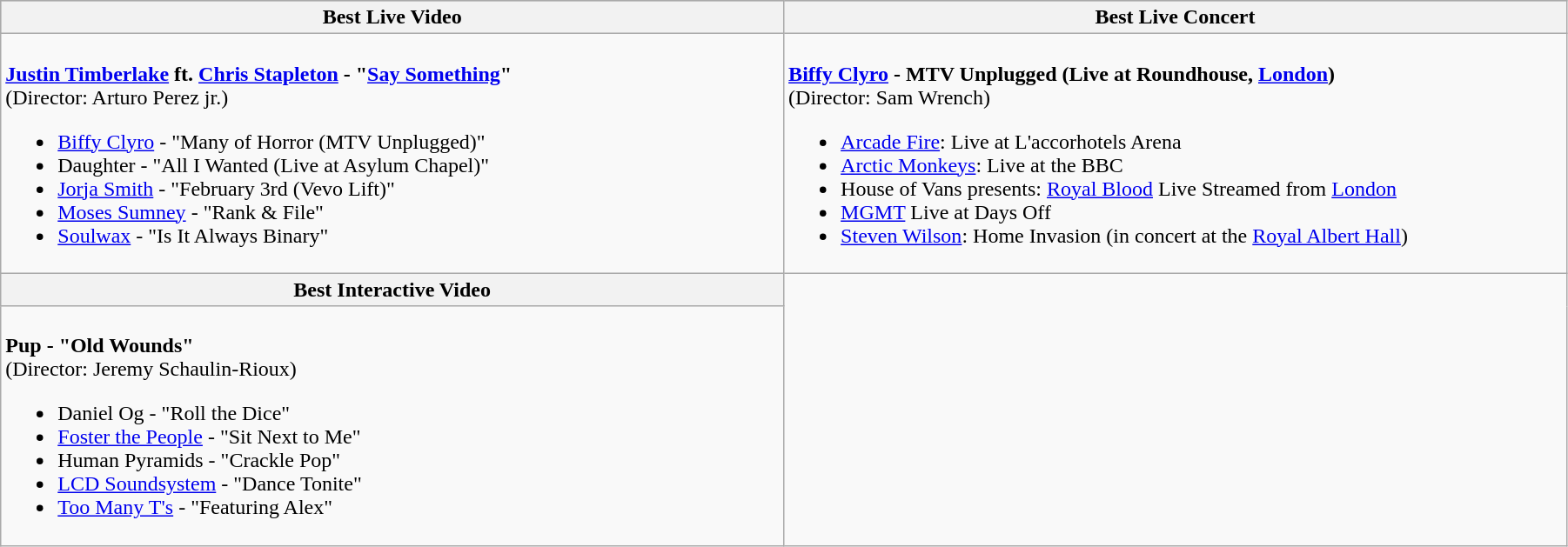<table class="wikitable" style="width:95%">
<tr bgcolor="#bebebe">
<th width="50%">Best Live Video</th>
<th width="50%">Best Live Concert</th>
</tr>
<tr>
<td valign="top"><br><strong><a href='#'>Justin Timberlake</a> ft. <a href='#'>Chris Stapleton</a> - "<a href='#'>Say Something</a>"</strong> <br> (Director: Arturo Perez jr.)<ul><li><a href='#'>Biffy Clyro</a> - "Many of Horror (MTV Unplugged)"</li><li>Daughter - "All I Wanted (Live at Asylum Chapel)"</li><li><a href='#'>Jorja Smith</a> - "February 3rd (Vevo Lift)"</li><li><a href='#'>Moses Sumney</a> - "Rank & File"</li><li><a href='#'>Soulwax</a> - "Is It Always Binary"</li></ul></td>
<td valign="top"><br><strong><a href='#'>Biffy Clyro</a> - MTV Unplugged (Live at Roundhouse, <a href='#'>London</a>)</strong> <br> (Director: Sam Wrench)<ul><li><a href='#'>Arcade Fire</a>: Live at L'accorhotels Arena</li><li><a href='#'>Arctic Monkeys</a>: Live at the BBC</li><li>House of Vans presents: <a href='#'>Royal Blood</a> Live Streamed from <a href='#'>London</a></li><li><a href='#'>MGMT</a> Live at Days Off</li><li><a href='#'>Steven Wilson</a>: Home Invasion (in concert at the <a href='#'>Royal Albert Hall</a>)</li></ul></td>
</tr>
<tr>
<th width="50%">Best Interactive Video</th>
</tr>
<tr>
<td valign="top"><br><strong>Pup - "Old Wounds"</strong> <br> (Director: Jeremy Schaulin-Rioux)<ul><li>Daniel Og - "Roll the Dice"</li><li><a href='#'>Foster the People</a> - "Sit Next to Me"</li><li>Human Pyramids - "Crackle Pop"</li><li><a href='#'>LCD Soundsystem</a> - "Dance Tonite"</li><li><a href='#'>Too Many T's</a> - "Featuring Alex"</li></ul></td>
</tr>
</table>
